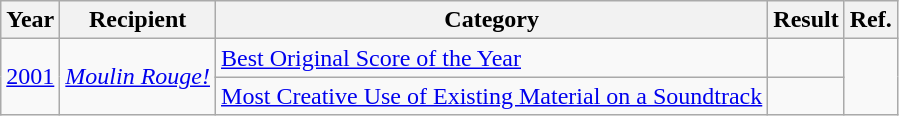<table class="wikitable">
<tr>
<th>Year</th>
<th>Recipient</th>
<th>Category</th>
<th>Result</th>
<th>Ref.</th>
</tr>
<tr>
<td rowspan="2"><a href='#'>2001</a></td>
<td rowspan="2"><em><a href='#'>Moulin Rouge!</a></em></td>
<td><a href='#'>Best Original Score of the Year</a></td>
<td></td>
<td rowspan="2"></td>
</tr>
<tr>
<td><a href='#'>Most Creative Use of Existing Material on a Soundtrack</a></td>
<td></td>
</tr>
</table>
